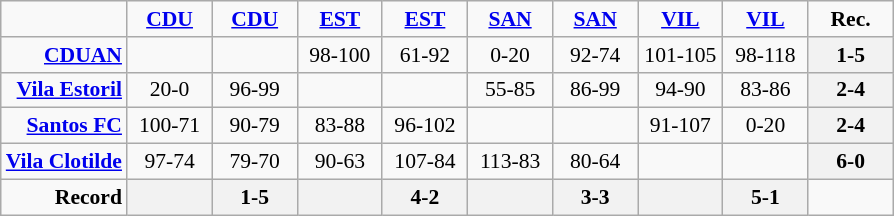<table style="font-size: 90%; text-align: center" class="wikitable">
<tr>
<td></td>
<td width=50><strong><a href='#'>CDU</a></strong></td>
<td width=50><strong><a href='#'>CDU</a></strong></td>
<td width=50><strong><a href='#'>EST</a></strong></td>
<td width=50><strong><a href='#'>EST</a></strong></td>
<td width=50><strong><a href='#'>SAN</a></strong></td>
<td width=50><strong><a href='#'>SAN</a></strong></td>
<td width=50><strong><a href='#'>VIL</a></strong></td>
<td width=50><strong><a href='#'>VIL</a></strong></td>
<td width=50><strong>Rec.</strong></td>
</tr>
<tr>
<td align=right><strong><a href='#'>CDUAN</a></strong></td>
<td></td>
<td></td>
<td>98-100</td>
<td>61-92</td>
<td>0-20</td>
<td>92-74</td>
<td>101-105</td>
<td>98-118</td>
<th>1-5</th>
</tr>
<tr>
<td align=right><strong><a href='#'>Vila Estoril</a></strong></td>
<td>20-0</td>
<td>96-99</td>
<td></td>
<td></td>
<td>55-85</td>
<td>86-99</td>
<td>94-90</td>
<td>83-86</td>
<th>2-4</th>
</tr>
<tr>
<td align=right><strong><a href='#'>Santos FC</a></strong></td>
<td>100-71</td>
<td>90-79</td>
<td>83-88</td>
<td>96-102</td>
<td></td>
<td></td>
<td>91-107</td>
<td>0-20</td>
<th>2-4</th>
</tr>
<tr>
<td align=right><strong><a href='#'>Vila Clotilde</a></strong></td>
<td>97-74</td>
<td>79-70</td>
<td>90-63</td>
<td>107-84</td>
<td>113-83</td>
<td>80-64</td>
<td></td>
<td></td>
<th>6-0</th>
</tr>
<tr>
<td align=right><strong>Record</strong></td>
<th></th>
<th>1-5</th>
<th></th>
<th>4-2</th>
<th></th>
<th>3-3</th>
<th></th>
<th>5-1</th>
<td></td>
</tr>
</table>
